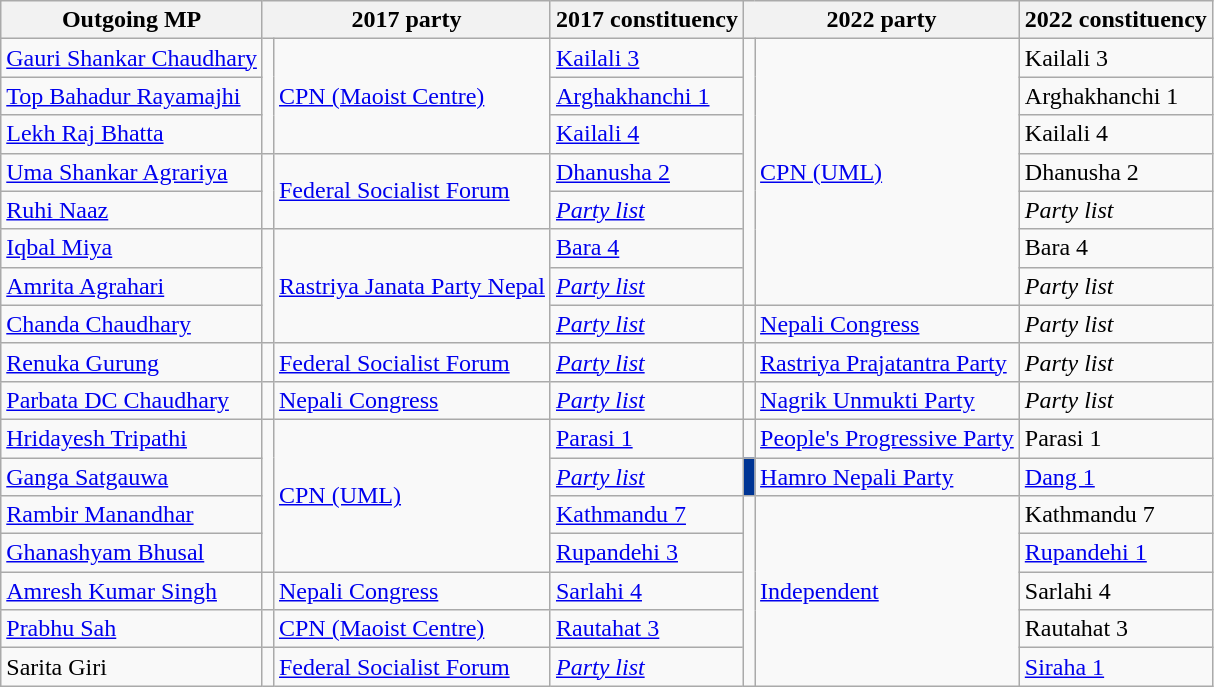<table class="wikitable">
<tr>
<th>Outgoing MP</th>
<th colspan="2">2017 party</th>
<th>2017 constituency</th>
<th colspan="2">2022 party</th>
<th>2022 constituency</th>
</tr>
<tr>
<td><a href='#'>Gauri Shankar Chaudhary</a></td>
<td rowspan="3" bgcolor=></td>
<td rowspan="3"><a href='#'>CPN (Maoist Centre)</a></td>
<td><a href='#'>Kailali 3</a></td>
<td rowspan="7" bgcolor=></td>
<td rowspan="7"><a href='#'>CPN (UML)</a></td>
<td>Kailali 3</td>
</tr>
<tr>
<td><a href='#'>Top Bahadur Rayamajhi</a></td>
<td><a href='#'>Arghakhanchi 1</a></td>
<td>Arghakhanchi 1</td>
</tr>
<tr>
<td><a href='#'>Lekh Raj Bhatta</a></td>
<td><a href='#'>Kailali 4</a></td>
<td>Kailali 4</td>
</tr>
<tr>
<td><a href='#'>Uma Shankar Agrariya</a></td>
<td rowspan="2" bgcolor=></td>
<td rowspan="2"><a href='#'>Federal Socialist Forum</a></td>
<td><a href='#'>Dhanusha 2</a></td>
<td>Dhanusha 2</td>
</tr>
<tr>
<td><a href='#'>Ruhi Naaz</a></td>
<td><em><a href='#'>Party list</a></em></td>
<td><em>Party list</em></td>
</tr>
<tr>
<td><a href='#'>Iqbal Miya</a></td>
<td rowspan="3" bgcolor=></td>
<td rowspan="3"><a href='#'>Rastriya Janata Party Nepal</a></td>
<td><a href='#'>Bara 4</a></td>
<td>Bara 4</td>
</tr>
<tr>
<td><a href='#'>Amrita Agrahari</a></td>
<td><em><a href='#'>Party list</a></em></td>
<td><em>Party list</em></td>
</tr>
<tr>
<td><a href='#'>Chanda Chaudhary</a></td>
<td><em><a href='#'>Party list</a></em></td>
<td bgcolor=></td>
<td><a href='#'>Nepali Congress</a></td>
<td><em>Party list</em></td>
</tr>
<tr>
<td><a href='#'>Renuka Gurung</a></td>
<td bgcolor=></td>
<td><a href='#'>Federal Socialist Forum</a></td>
<td><em><a href='#'>Party list</a></em></td>
<td bgcolor=></td>
<td><a href='#'>Rastriya Prajatantra Party</a></td>
<td><em>Party list</em></td>
</tr>
<tr>
<td><a href='#'>Parbata DC Chaudhary</a></td>
<td bgcolor=></td>
<td><a href='#'>Nepali Congress</a></td>
<td><em><a href='#'>Party list</a></em></td>
<td bgcolor=></td>
<td><a href='#'>Nagrik Unmukti Party</a></td>
<td><em>Party list</em></td>
</tr>
<tr>
<td><a href='#'>Hridayesh Tripathi</a></td>
<td rowspan="4" bgcolor=></td>
<td rowspan="4"><a href='#'>CPN (UML)</a></td>
<td><a href='#'>Parasi 1</a></td>
<td bgcolor=></td>
<td><a href='#'>People's Progressive Party</a></td>
<td>Parasi 1</td>
</tr>
<tr>
<td><a href='#'>Ganga Satgauwa</a></td>
<td><em><a href='#'>Party list</a></em></td>
<td bgcolor="#003594"></td>
<td><a href='#'>Hamro Nepali Party</a></td>
<td><a href='#'>Dang 1</a></td>
</tr>
<tr>
<td><a href='#'>Rambir Manandhar</a></td>
<td><a href='#'>Kathmandu 7</a></td>
<td rowspan="5" bgcolor=></td>
<td rowspan="5"><a href='#'>Independent</a></td>
<td>Kathmandu 7</td>
</tr>
<tr>
<td><a href='#'>Ghanashyam Bhusal</a></td>
<td><a href='#'>Rupandehi 3</a></td>
<td><a href='#'>Rupandehi 1</a></td>
</tr>
<tr>
<td><a href='#'>Amresh Kumar Singh</a></td>
<td bgcolor=></td>
<td><a href='#'>Nepali Congress</a></td>
<td><a href='#'>Sarlahi 4</a></td>
<td>Sarlahi 4</td>
</tr>
<tr>
<td><a href='#'>Prabhu Sah</a></td>
<td bgcolor=></td>
<td><a href='#'>CPN (Maoist Centre)</a></td>
<td><a href='#'>Rautahat 3</a></td>
<td>Rautahat 3</td>
</tr>
<tr>
<td>Sarita Giri</td>
<td bgcolor=></td>
<td><a href='#'>Federal Socialist Forum</a></td>
<td><em><a href='#'>Party list</a></em></td>
<td><a href='#'>Siraha 1</a></td>
</tr>
</table>
